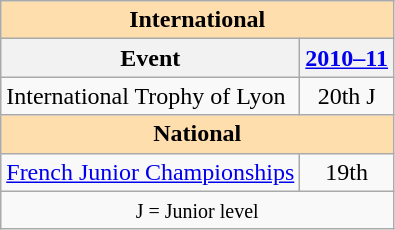<table class="wikitable" style="text-align:center">
<tr>
<th style="background-color: #ffdead; " colspan=2 align=center>International</th>
</tr>
<tr>
<th>Event</th>
<th><a href='#'>2010–11</a></th>
</tr>
<tr>
<td align=left>International Trophy of Lyon</td>
<td>20th J</td>
</tr>
<tr>
<th style="background-color: #ffdead; " colspan=2 align=center>National</th>
</tr>
<tr>
<td align=left><a href='#'>French Junior Championships</a></td>
<td>19th</td>
</tr>
<tr>
<td colspan=2 align=center><small> J = Junior level </small></td>
</tr>
</table>
